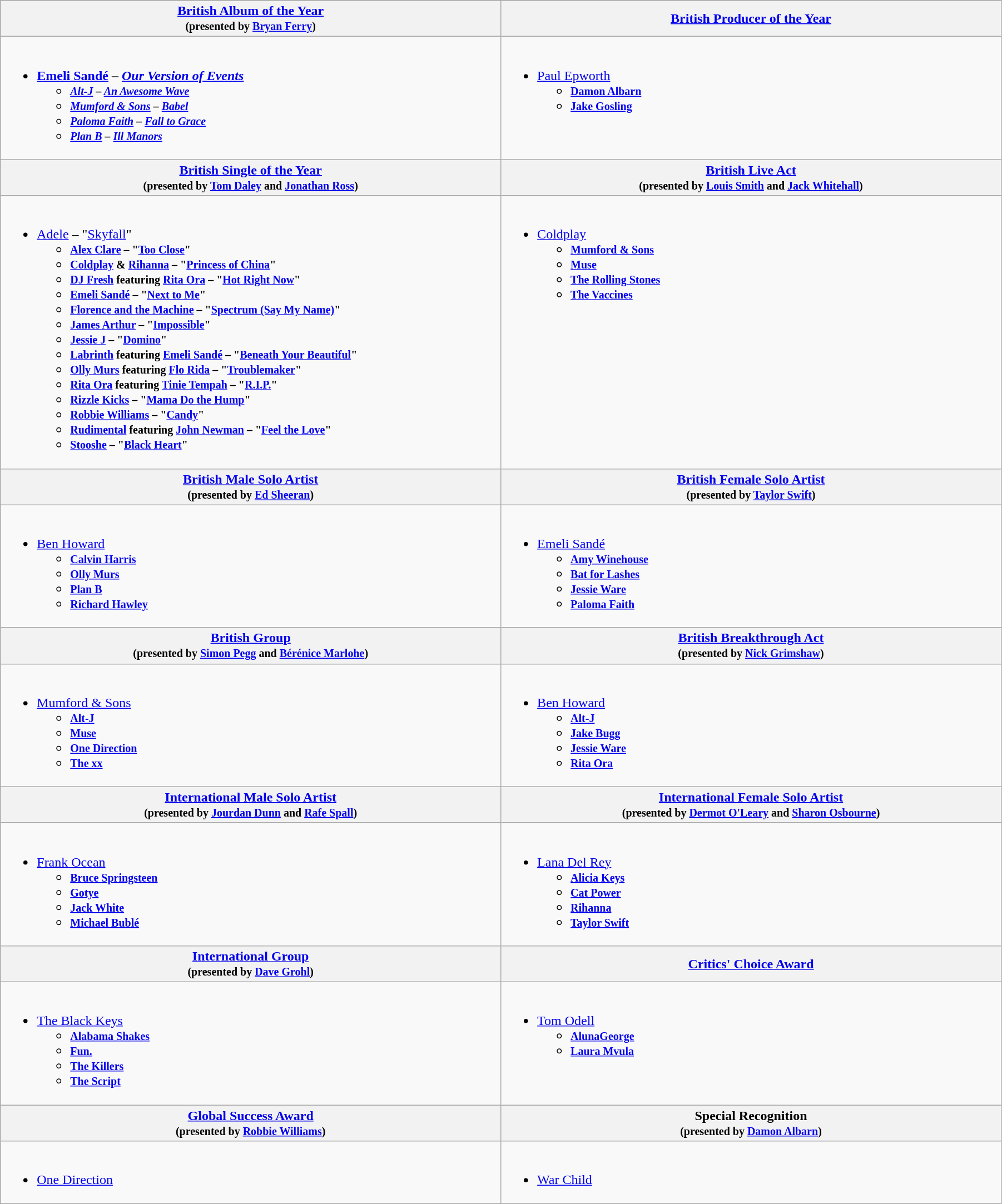<table class="wikitable" style="width:95%">
<tr bgcolor="#bebebe">
<th width="50%"><a href='#'>British Album of the Year</a><br><small>(presented by <a href='#'>Bryan Ferry</a>)</small></th>
<th width="50%"><a href='#'>British Producer of the Year</a></th>
</tr>
<tr>
<td valign="top"><br><ul><li><strong><a href='#'>Emeli Sandé</a> – <em><a href='#'>Our Version of Events</a><strong><em><ul><li><small><a href='#'>Alt-J</a> – </em><a href='#'>An Awesome Wave</a><em></small></li><li><small><a href='#'>Mumford & Sons</a> – </em><a href='#'>Babel</a><em></small></li><li><small><a href='#'>Paloma Faith</a> – </em><a href='#'>Fall to Grace</a><em></small></li><li><small><a href='#'>Plan B</a> – </em><a href='#'>Ill Manors</a><em></small></li></ul></li></ul></td>
<td valign="top"><br><ul><li></strong><a href='#'>Paul Epworth</a><strong><ul><li><small><a href='#'>Damon Albarn</a></small></li><li><small><a href='#'>Jake Gosling</a></small></li></ul></li></ul></td>
</tr>
<tr>
<th width="50%"><a href='#'>British Single of the Year</a><br><small>(presented by <a href='#'>Tom Daley</a> and <a href='#'>Jonathan Ross</a>)</small></th>
<th width="50%"><a href='#'>British Live Act</a><br><small>(presented by <a href='#'>Louis Smith</a> and <a href='#'>Jack Whitehall</a>)</small></th>
</tr>
<tr>
<td valign="top"><br><ul><li></strong><a href='#'>Adele</a> – "<a href='#'>Skyfall</a>"<strong><ul><li><small><a href='#'>Alex Clare</a> – "<a href='#'>Too Close</a>"</small></li><li><small><a href='#'>Coldplay</a> & <a href='#'>Rihanna</a> – "<a href='#'>Princess of China</a>"</small></li><li><small><a href='#'>DJ Fresh</a> featuring <a href='#'>Rita Ora</a> – "<a href='#'>Hot Right Now</a>"</small></li><li><small><a href='#'>Emeli Sandé</a> – "<a href='#'>Next to Me</a>"</small></li><li><small><a href='#'>Florence and the Machine</a> – "<a href='#'>Spectrum (Say My Name)</a>"</small></li><li><small><a href='#'>James Arthur</a> – "<a href='#'>Impossible</a>"</small></li><li><small><a href='#'>Jessie J</a> – "<a href='#'>Domino</a>"</small></li><li><small><a href='#'>Labrinth</a> featuring <a href='#'>Emeli Sandé</a> – "<a href='#'>Beneath Your Beautiful</a>"</small></li><li><small><a href='#'>Olly Murs</a> featuring <a href='#'>Flo Rida</a> – "<a href='#'>Troublemaker</a>"</small></li><li><small><a href='#'>Rita Ora</a> featuring <a href='#'>Tinie Tempah</a> – "<a href='#'>R.I.P.</a>"</small></li><li><small><a href='#'>Rizzle Kicks</a> – "<a href='#'>Mama Do the Hump</a>"</small></li><li><small><a href='#'>Robbie Williams</a> – "<a href='#'>Candy</a>"</small></li><li><small><a href='#'>Rudimental</a> featuring <a href='#'>John Newman</a> – "<a href='#'>Feel the Love</a>"</small></li><li><small><a href='#'>Stooshe</a> – "<a href='#'>Black Heart</a>"</small></li></ul></li></ul></td>
<td valign="top"><br><ul><li></strong><a href='#'>Coldplay</a><strong><ul><li><small><a href='#'>Mumford & Sons</a></small></li><li><small><a href='#'>Muse</a></small></li><li><small><a href='#'>The Rolling Stones</a></small></li><li><small><a href='#'>The Vaccines</a></small></li></ul></li></ul></td>
</tr>
<tr>
<th width="50%"><a href='#'>British Male Solo Artist</a><br><small>(presented by <a href='#'>Ed Sheeran</a>)</small></th>
<th width="50%"><a href='#'>British Female Solo Artist</a><br><small>(presented by <a href='#'>Taylor Swift</a>)</small></th>
</tr>
<tr>
<td valign="top"><br><ul><li></strong><a href='#'>Ben Howard</a><strong><ul><li><small><a href='#'>Calvin Harris</a></small></li><li><small><a href='#'>Olly Murs</a></small></li><li><small><a href='#'>Plan B</a></small></li><li><small><a href='#'>Richard Hawley</a></small></li></ul></li></ul></td>
<td valign="top"><br><ul><li></strong><a href='#'>Emeli Sandé</a><strong><ul><li><small><a href='#'>Amy Winehouse</a></small></li><li><small><a href='#'>Bat for Lashes</a></small></li><li><small><a href='#'>Jessie Ware</a></small></li><li><small><a href='#'>Paloma Faith</a></small></li></ul></li></ul></td>
</tr>
<tr>
<th width="50%"><a href='#'>British Group</a><br><small>(presented by <a href='#'>Simon Pegg</a> and <a href='#'>Bérénice Marlohe</a>)</small></th>
<th width="50%"><a href='#'>British Breakthrough Act</a><br><small>(presented by <a href='#'>Nick Grimshaw</a>)</small></th>
</tr>
<tr>
<td valign="top"><br><ul><li></strong><a href='#'>Mumford & Sons</a><strong><ul><li><small><a href='#'>Alt-J</a></small></li><li><small><a href='#'>Muse</a></small></li><li><small><a href='#'>One Direction</a></small></li><li><small><a href='#'>The xx</a></small></li></ul></li></ul></td>
<td valign="top"><br><ul><li></strong><a href='#'>Ben Howard</a><strong><ul><li><small><a href='#'>Alt-J</a></small></li><li><small><a href='#'>Jake Bugg</a></small></li><li><small><a href='#'>Jessie Ware</a></small></li><li><small><a href='#'>Rita Ora</a></small></li></ul></li></ul></td>
</tr>
<tr>
<th width="50%"><a href='#'>International Male Solo Artist</a><br><small>(presented by <a href='#'>Jourdan Dunn</a> and <a href='#'>Rafe Spall</a>)</small></th>
<th width="50%"><a href='#'>International Female Solo Artist</a><br><small>(presented by <a href='#'>Dermot O'Leary</a> and <a href='#'>Sharon Osbourne</a>)</small></th>
</tr>
<tr>
<td valign="top"><br><ul><li></strong><a href='#'>Frank Ocean</a><strong><ul><li><small><a href='#'>Bruce Springsteen</a></small></li><li><small><a href='#'>Gotye</a></small></li><li><small><a href='#'>Jack White</a></small></li><li><small><a href='#'>Michael Bublé</a></small></li></ul></li></ul></td>
<td valign="top"><br><ul><li></strong><a href='#'>Lana Del Rey</a><strong><ul><li><small><a href='#'>Alicia Keys</a></small></li><li><small><a href='#'>Cat Power</a></small></li><li><small><a href='#'>Rihanna</a></small></li><li><small><a href='#'>Taylor Swift</a></small></li></ul></li></ul></td>
</tr>
<tr>
<th width="50%"><a href='#'>International Group</a><br><small>(presented by <a href='#'>Dave Grohl</a>)</small></th>
<th width="50%"><a href='#'>Critics' Choice Award</a></th>
</tr>
<tr>
<td valign="top"><br><ul><li></strong><a href='#'>The Black Keys</a><strong><ul><li><small><a href='#'>Alabama Shakes</a></small></li><li><small><a href='#'>Fun.</a></small></li><li><small><a href='#'>The Killers</a></small></li><li><small><a href='#'>The Script</a></small></li></ul></li></ul></td>
<td valign="top"><br><ul><li></strong><a href='#'>Tom Odell</a><strong><ul><li><small><a href='#'>AlunaGeorge</a></small></li><li><small><a href='#'>Laura Mvula</a></small></li></ul></li></ul></td>
</tr>
<tr>
<th width="50%"><a href='#'>Global Success Award</a><br><small>(presented by <a href='#'>Robbie Williams</a>)</small></th>
<th width="50%">Special Recognition<br><small>(presented by <a href='#'>Damon Albarn</a>)</small></th>
</tr>
<tr>
<td valign="top"><br><ul><li></strong><a href='#'>One Direction</a><strong></li></ul></td>
<td valign="top"><br><ul><li></strong><a href='#'>War Child</a><strong></li></ul></td>
</tr>
</table>
